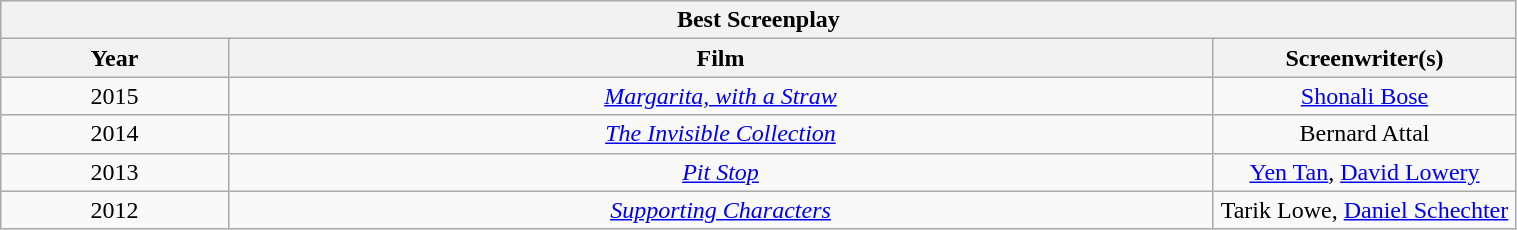<table class="wikitable" width="80%">
<tr>
<th colspan="3" align="center">Best Screenplay</th>
</tr>
<tr>
<th width="15%">Year</th>
<th width="65%">Film</th>
<th width="20%">Screenwriter(s)</th>
</tr>
<tr>
<td align="center">2015</td>
<td align="center"><a href='#'><em>Margarita, with a Straw</em></a></td>
<td align="center"><a href='#'>Shonali Bose</a></td>
</tr>
<tr>
<td align="center">2014</td>
<td align="center"><em><a href='#'>The Invisible Collection</a></em></td>
<td align="center">Bernard Attal</td>
</tr>
<tr>
<td align="center">2013</td>
<td align="center"><a href='#'><em>Pit Stop</em></a></td>
<td align="center"><a href='#'>Yen Tan</a>, <a href='#'>David Lowery</a></td>
</tr>
<tr>
<td align="center">2012</td>
<td align="center"><em><a href='#'>Supporting Characters</a></em></td>
<td align="center">Tarik Lowe, <a href='#'>Daniel Schechter</a></td>
</tr>
</table>
